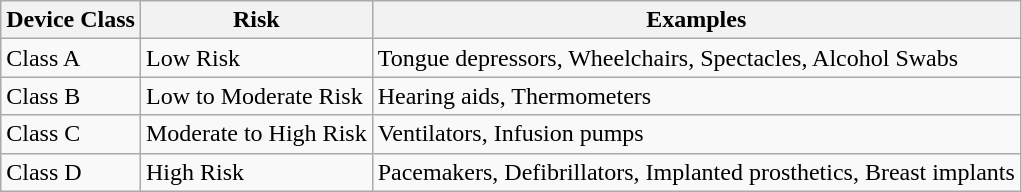<table class="wikitable">
<tr style="font-weight:bold; text-align:center; vertical-align:bottom;">
<th>Device   Class</th>
<th>Risk</th>
<th>Examples</th>
</tr>
<tr>
<td style="vertical-align:bottom;">Class A</td>
<td style="vertical-align:bottom;">Low Risk</td>
<td>Tongue depressors, Wheelchairs, Spectacles, Alcohol Swabs</td>
</tr>
<tr style="vertical-align:bottom;">
<td>Class B</td>
<td>Low to Moderate Risk</td>
<td>Hearing aids, Thermometers</td>
</tr>
<tr style="vertical-align:bottom;">
<td>Class C</td>
<td>Moderate to High Risk</td>
<td>Ventilators, Infusion pumps</td>
</tr>
<tr style="vertical-align:bottom;">
<td>Class D</td>
<td>High Risk</td>
<td>Pacemakers, Defibrillators, Implanted prosthetics, Breast implants</td>
</tr>
</table>
